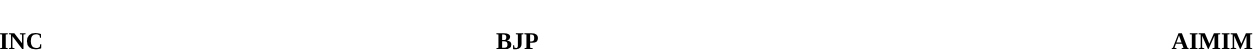<table style="width:100%; text-align:center;">
<tr style="color:white;">
<td style="background:"><strong>8</strong></td>
<td style="background:"><strong>8</strong></td>
<td style="background:"><strong>1</strong></td>
</tr>
<tr>
<td><span><strong>INC</strong></span></td>
<td><span><strong>BJP</strong></span></td>
<td><span><strong>AIMIM</strong></span></td>
</tr>
</table>
